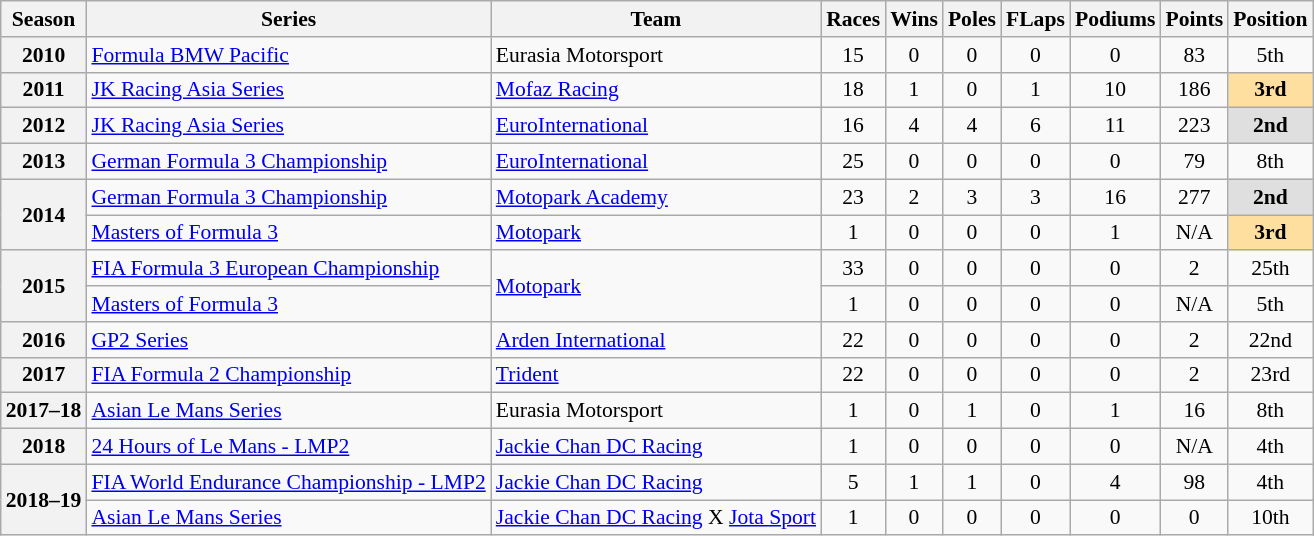<table class="wikitable" style="font-size: 90%; text-align:center">
<tr>
<th>Season</th>
<th>Series</th>
<th>Team</th>
<th>Races</th>
<th>Wins</th>
<th>Poles</th>
<th>FLaps</th>
<th>Podiums</th>
<th>Points</th>
<th>Position</th>
</tr>
<tr>
<th>2010</th>
<td align=left><a href='#'>Formula BMW Pacific</a></td>
<td align=left>Eurasia Motorsport</td>
<td>15</td>
<td>0</td>
<td>0</td>
<td>0</td>
<td>0</td>
<td>83</td>
<td>5th</td>
</tr>
<tr>
<th>2011</th>
<td align=left><a href='#'>JK Racing Asia Series</a></td>
<td align=left><a href='#'>Mofaz Racing</a></td>
<td>18</td>
<td>1</td>
<td>0</td>
<td>1</td>
<td>10</td>
<td>186</td>
<td style="background:#FFDF9F;"><strong>3rd</strong></td>
</tr>
<tr>
<th>2012</th>
<td align=left><a href='#'>JK Racing Asia Series</a></td>
<td align=left><a href='#'>EuroInternational</a></td>
<td>16</td>
<td>4</td>
<td>4</td>
<td>6</td>
<td>11</td>
<td>223</td>
<td style="background:#DFDFDF;"><strong>2nd</strong></td>
</tr>
<tr>
<th>2013</th>
<td align=left><a href='#'>German Formula 3 Championship</a></td>
<td align=left><a href='#'>EuroInternational</a></td>
<td>25</td>
<td>0</td>
<td>0</td>
<td>0</td>
<td>0</td>
<td>79</td>
<td>8th</td>
</tr>
<tr>
<th rowspan="2">2014</th>
<td align=left><a href='#'>German Formula 3 Championship</a></td>
<td align=left><a href='#'>Motopark Academy</a></td>
<td>23</td>
<td>2</td>
<td>3</td>
<td>3</td>
<td>16</td>
<td>277</td>
<td style="background:#DFDFDF;"><strong>2nd</strong></td>
</tr>
<tr>
<td align=left><a href='#'>Masters of Formula 3</a></td>
<td align=left><a href='#'>Motopark</a></td>
<td>1</td>
<td>0</td>
<td>0</td>
<td>0</td>
<td>1</td>
<td>N/A</td>
<td style="background:#FFDF9F;"><strong>3rd</strong></td>
</tr>
<tr>
<th rowspan=2>2015</th>
<td align=left><a href='#'>FIA Formula 3 European Championship</a></td>
<td align=left rowspan=2><a href='#'>Motopark</a></td>
<td>33</td>
<td>0</td>
<td>0</td>
<td>0</td>
<td>0</td>
<td>2</td>
<td>25th</td>
</tr>
<tr>
<td align=left><a href='#'>Masters of Formula 3</a></td>
<td>1</td>
<td>0</td>
<td>0</td>
<td>0</td>
<td>0</td>
<td>N/A</td>
<td>5th</td>
</tr>
<tr>
<th>2016</th>
<td align=left><a href='#'>GP2 Series</a></td>
<td align=left><a href='#'>Arden International</a></td>
<td>22</td>
<td>0</td>
<td>0</td>
<td>0</td>
<td>0</td>
<td>2</td>
<td>22nd</td>
</tr>
<tr>
<th>2017</th>
<td align=left><a href='#'>FIA Formula 2 Championship</a></td>
<td align=left><a href='#'>Trident</a></td>
<td>22</td>
<td>0</td>
<td>0</td>
<td>0</td>
<td>0</td>
<td>2</td>
<td>23rd</td>
</tr>
<tr>
<th>2017–18</th>
<td align=left><a href='#'>Asian Le Mans Series</a></td>
<td align=left>Eurasia Motorsport</td>
<td>1</td>
<td>0</td>
<td>1</td>
<td>0</td>
<td>1</td>
<td>16</td>
<td>8th</td>
</tr>
<tr>
<th>2018</th>
<td align=left><a href='#'>24 Hours of Le Mans - LMP2</a></td>
<td align=left><a href='#'>Jackie Chan DC Racing</a></td>
<td>1</td>
<td>0</td>
<td>0</td>
<td>0</td>
<td>0</td>
<td>N/A</td>
<td>4th</td>
</tr>
<tr>
<th rowspan=2 nowrap>2018–19</th>
<td align=left nowrap><a href='#'>FIA World Endurance Championship - LMP2</a></td>
<td align=left><a href='#'>Jackie Chan DC Racing</a></td>
<td>5</td>
<td>1</td>
<td>1</td>
<td>0</td>
<td>4</td>
<td>98</td>
<td>4th</td>
</tr>
<tr>
<td align=left><a href='#'>Asian Le Mans Series</a></td>
<td align=left nowrap><a href='#'>Jackie Chan DC Racing</a> X <a href='#'>Jota Sport</a></td>
<td>1</td>
<td>0</td>
<td>0</td>
<td>0</td>
<td>0</td>
<td>0</td>
<td>10th</td>
</tr>
</table>
